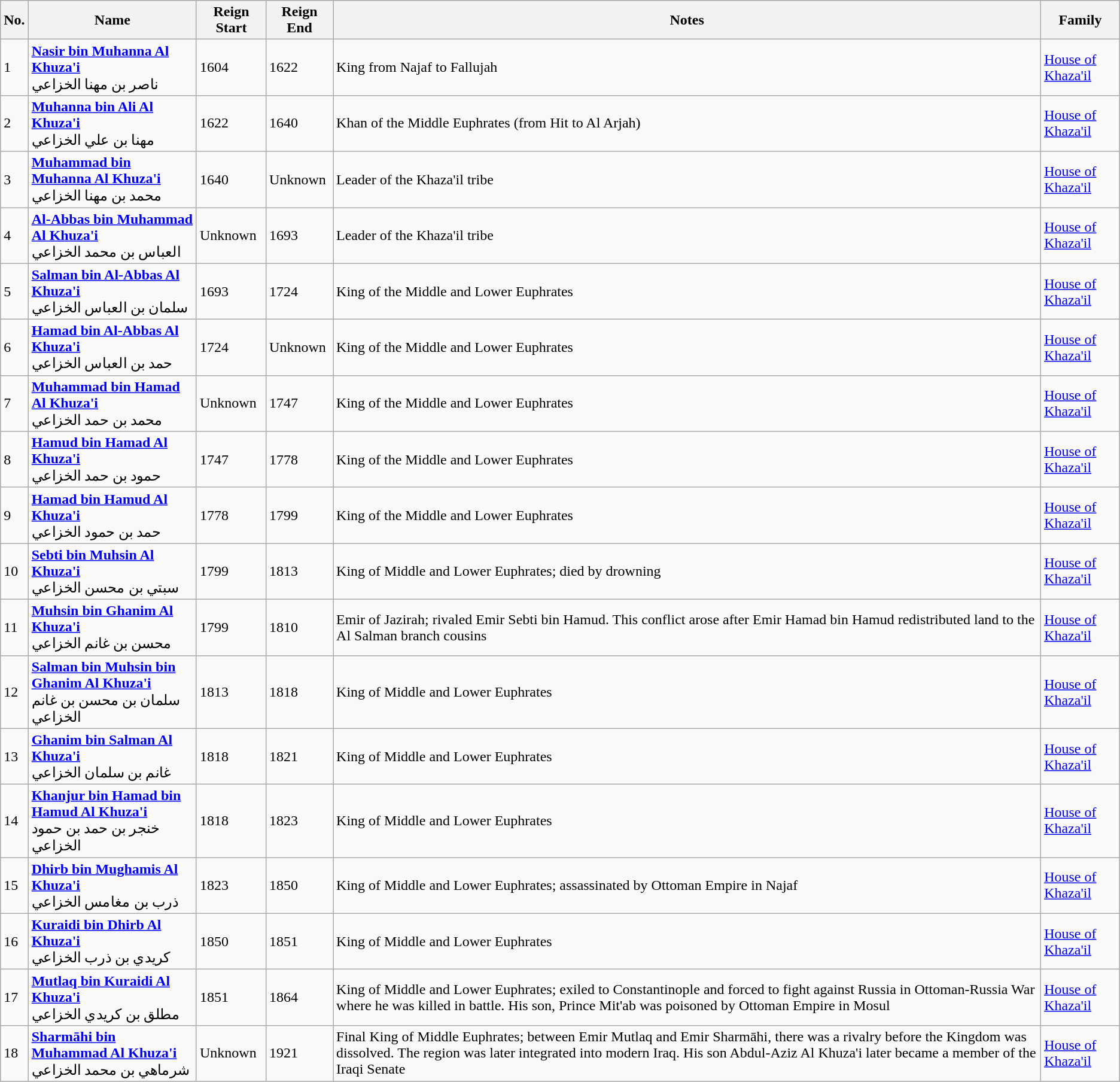<table class="wikitable sortable">
<tr>
<th>No.</th>
<th>Name</th>
<th>Reign Start</th>
<th>Reign End</th>
<th>Notes</th>
<th>Family</th>
</tr>
<tr>
<td>1</td>
<td><a href='#'><strong>Nasir bin Muhanna Al Khuza'i</strong></a><br> ناصر بن مهنا الخزاعي</td>
<td>1604</td>
<td>1622</td>
<td>King from Najaf to Fallujah</td>
<td><a href='#'>House of Khaza'il</a></td>
</tr>
<tr>
<td>2</td>
<td><a href='#'><strong>Muhanna bin Ali Al Khuza'i</strong></a><br> مهنا بن علي الخزاعي</td>
<td>1622</td>
<td>1640</td>
<td>Khan of the Middle Euphrates (from Hit to Al Arjah)</td>
<td><a href='#'>House of Khaza'il</a></td>
</tr>
<tr>
<td>3</td>
<td><a href='#'><strong>Muhammad bin Muhanna Al Khuza'i</strong></a><br> محمد بن مهنا الخزاعي</td>
<td>1640</td>
<td>Unknown</td>
<td>Leader of the Khaza'il tribe</td>
<td><a href='#'>House of Khaza'il</a></td>
</tr>
<tr>
<td>4</td>
<td><a href='#'><strong>Al-Abbas bin Muhammad Al Khuza'i</strong></a><br> العباس بن محمد الخزاعي</td>
<td>Unknown</td>
<td>1693</td>
<td>Leader of the Khaza'il tribe</td>
<td><a href='#'>House of Khaza'il</a></td>
</tr>
<tr>
<td>5</td>
<td><a href='#'><strong>Salman bin Al-Abbas Al Khuza'i</strong></a><br> سلمان بن العباس الخزاعي</td>
<td>1693</td>
<td>1724</td>
<td>King of the Middle and Lower Euphrates</td>
<td><a href='#'>House of Khaza'il</a></td>
</tr>
<tr>
<td>6</td>
<td><a href='#'><strong>Hamad bin Al-Abbas Al Khuza'i</strong></a><br> حمد بن العباس الخزاعي</td>
<td>1724</td>
<td>Unknown</td>
<td>King of the Middle and Lower Euphrates</td>
<td><a href='#'>House of Khaza'il</a></td>
</tr>
<tr>
<td>7</td>
<td><a href='#'><strong>Muhammad bin Hamad Al Khuza'i</strong></a><br> محمد بن حمد الخزاعي</td>
<td>Unknown</td>
<td>1747</td>
<td>King of the Middle and Lower Euphrates</td>
<td><a href='#'>House of Khaza'il</a></td>
</tr>
<tr>
<td>8</td>
<td><a href='#'><strong>Hamud bin Hamad Al Khuza'i</strong></a><br> حمود بن حمد الخزاعي</td>
<td>1747</td>
<td>1778</td>
<td>King of the Middle and Lower Euphrates</td>
<td><a href='#'>House of Khaza'il</a></td>
</tr>
<tr>
<td>9</td>
<td><a href='#'><strong>Hamad bin Hamud Al Khuza'i</strong></a><br> حمد بن حمود الخزاعي</td>
<td>1778</td>
<td>1799</td>
<td>King of the Middle and Lower Euphrates</td>
<td><a href='#'>House of Khaza'il</a></td>
</tr>
<tr>
<td>10</td>
<td><a href='#'><strong>Sebti bin Muhsin Al Khuza'i</strong></a><br> سبتي بن محسن الخزاعي</td>
<td>1799</td>
<td>1813</td>
<td>King of Middle and Lower Euphrates; died by drowning</td>
<td><a href='#'>House of Khaza'il</a></td>
</tr>
<tr>
<td>11</td>
<td><a href='#'><strong>Muhsin bin Ghanim Al Khuza'i</strong></a><br> محسن بن غانم الخزاعي</td>
<td>1799</td>
<td>1810</td>
<td>Emir of Jazirah; rivaled Emir Sebti bin Hamud. This conflict arose after Emir Hamad bin Hamud redistributed land to the Al Salman branch cousins</td>
<td><a href='#'>House of Khaza'il</a></td>
</tr>
<tr>
<td>12</td>
<td><a href='#'><strong>Salman bin Muhsin bin Ghanim Al Khuza'i</strong></a><br> سلمان بن محسن بن غانم الخزاعي</td>
<td>1813</td>
<td>1818</td>
<td>King of Middle and Lower Euphrates</td>
<td><a href='#'>House of Khaza'il</a></td>
</tr>
<tr>
<td>13</td>
<td><a href='#'><strong>Ghanim bin Salman Al Khuza'i</strong></a><br> غانم بن سلمان الخزاعي</td>
<td>1818</td>
<td>1821</td>
<td>King of Middle and Lower Euphrates</td>
<td><a href='#'>House of Khaza'il</a></td>
</tr>
<tr>
<td>14</td>
<td><a href='#'><strong>Khanjur bin Hamad bin Hamud Al Khuza'i</strong></a><br> خنجر بن حمد بن حمود الخزاعي</td>
<td>1818</td>
<td>1823</td>
<td>King of Middle and Lower Euphrates</td>
<td><a href='#'>House of Khaza'il</a></td>
</tr>
<tr>
<td>15</td>
<td><a href='#'><strong>Dhirb bin Mughamis Al Khuza'i</strong></a><br> ذرب بن مغامس الخزاعي</td>
<td>1823</td>
<td>1850</td>
<td>King of Middle and Lower Euphrates; assassinated by Ottoman Empire in Najaf</td>
<td><a href='#'>House of Khaza'il</a></td>
</tr>
<tr>
<td>16</td>
<td><a href='#'><strong>Kuraidi bin Dhirb Al Khuza'i</strong></a><br> كريدي بن ذرب الخزاعي</td>
<td>1850</td>
<td>1851</td>
<td>King of Middle and Lower Euphrates</td>
<td><a href='#'>House of Khaza'il</a></td>
</tr>
<tr>
<td>17</td>
<td><a href='#'><strong>Mutlaq bin Kuraidi Al Khuza'i</strong></a><br> مطلق بن كريدي الخزاعي</td>
<td>1851</td>
<td>1864</td>
<td>King of Middle and Lower Euphrates; exiled to Constantinople and forced to fight against Russia in Ottoman-Russia War where he was killed in battle. His son, Prince Mit'ab was poisoned by Ottoman Empire in Mosul</td>
<td><a href='#'>House of Khaza'il</a></td>
</tr>
<tr>
<td>18</td>
<td><a href='#'><strong>Sharmāhi bin Muhammad Al Khuza'i</strong></a><br>شرماهي بن محمد الخزاعي</td>
<td>Unknown</td>
<td>1921</td>
<td>Final King of Middle Euphrates; between Emir Mutlaq and Emir Sharmāhi, there was a rivalry before the Kingdom was dissolved. The region was later integrated into modern Iraq. His son Abdul-Aziz Al Khuza'i later became a member of the Iraqi Senate</td>
<td><a href='#'>House of Khaza'il</a></td>
</tr>
</table>
